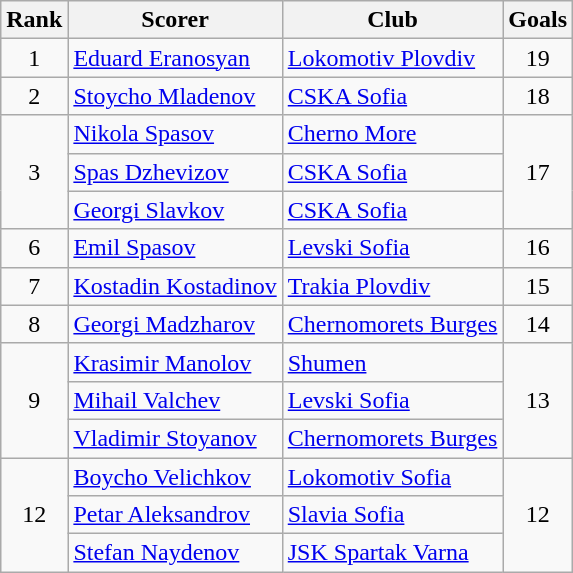<table class="wikitable" style="text-align:center">
<tr>
<th>Rank</th>
<th>Scorer</th>
<th>Club</th>
<th>Goals</th>
</tr>
<tr>
<td rowspan="1">1</td>
<td align="left"> <a href='#'>Eduard Eranosyan</a></td>
<td align="left"><a href='#'>Lokomotiv Plovdiv</a></td>
<td rowspan="1">19</td>
</tr>
<tr>
<td rowspan="1">2</td>
<td align="left"> <a href='#'>Stoycho Mladenov</a></td>
<td align="left"><a href='#'>CSKA Sofia</a></td>
<td rowspan="1">18</td>
</tr>
<tr>
<td rowspan="3">3</td>
<td align="left"> <a href='#'>Nikola Spasov</a></td>
<td align="left"><a href='#'>Cherno More</a></td>
<td rowspan="3">17</td>
</tr>
<tr>
<td align="left"> <a href='#'>Spas Dzhevizov</a></td>
<td align="left"><a href='#'>CSKA Sofia</a></td>
</tr>
<tr>
<td align="left"> <a href='#'>Georgi Slavkov</a></td>
<td align="left"><a href='#'>CSKA Sofia</a></td>
</tr>
<tr>
<td rowspan="1">6</td>
<td align="left"> <a href='#'>Emil Spasov</a></td>
<td align="left"><a href='#'>Levski Sofia</a></td>
<td rowspan="1">16</td>
</tr>
<tr>
<td rowspan="1">7</td>
<td align="left"> <a href='#'>Kostadin Kostadinov</a></td>
<td align="left"><a href='#'>Trakia Plovdiv</a></td>
<td rowspan="1">15</td>
</tr>
<tr>
<td rowspan="1">8</td>
<td align="left"> <a href='#'>Georgi Madzharov</a></td>
<td align="left"><a href='#'>Chernomorets Burges</a></td>
<td rowspan="1">14</td>
</tr>
<tr>
<td rowspan="3">9</td>
<td align="left"> <a href='#'>Krasimir Manolov</a></td>
<td align="left"><a href='#'>Shumen</a></td>
<td rowspan="3">13</td>
</tr>
<tr>
<td align="left"> <a href='#'>Mihail Valchev</a></td>
<td align="left"><a href='#'>Levski Sofia</a></td>
</tr>
<tr>
<td align="left"> <a href='#'>Vladimir Stoyanov</a></td>
<td align="left"><a href='#'>Chernomorets Burges</a></td>
</tr>
<tr>
<td rowspan="3">12</td>
<td align="left"> <a href='#'>Boycho Velichkov</a></td>
<td align="left"><a href='#'>Lokomotiv Sofia</a></td>
<td rowspan="3">12</td>
</tr>
<tr>
<td align="left"> <a href='#'>Petar Aleksandrov</a></td>
<td align="left"><a href='#'>Slavia Sofia</a></td>
</tr>
<tr>
<td align="left"> <a href='#'>Stefan Naydenov</a></td>
<td align="left"><a href='#'>JSK Spartak Varna</a></td>
</tr>
</table>
